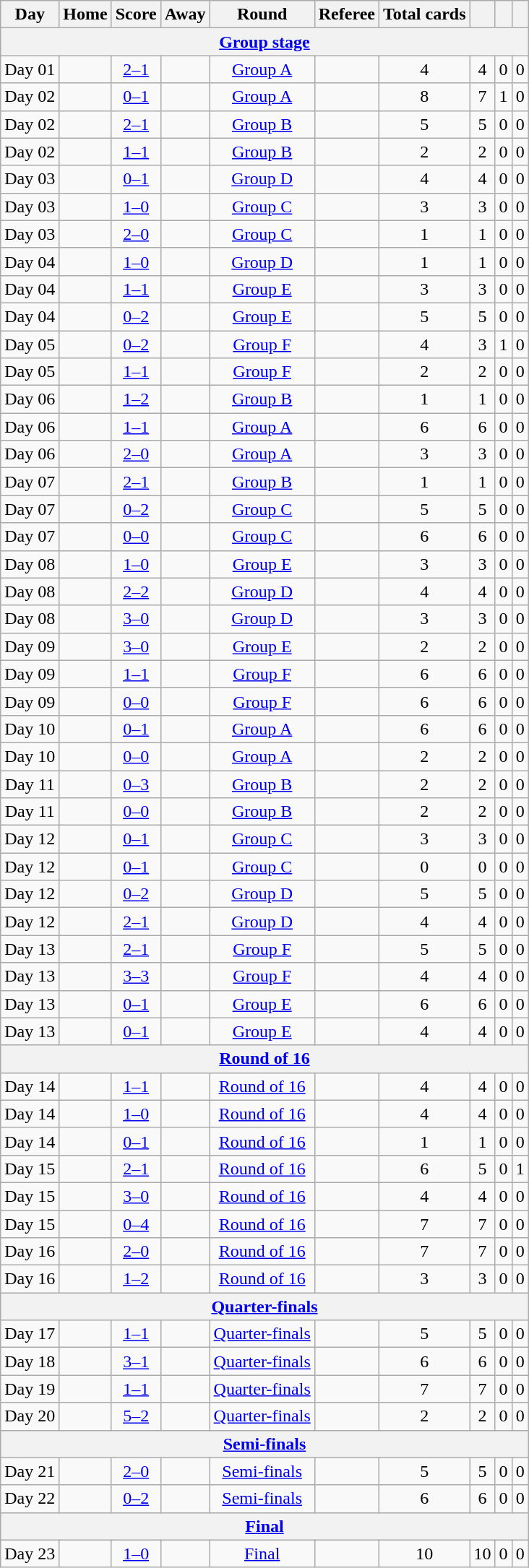<table class="wikitable sortable" style="text-align:center">
<tr>
<th>Day</th>
<th {text-align:justify}>Home</th>
<th>Score</th>
<th {text-align:justify}>Away</th>
<th>Round</th>
<th>Referee</th>
<th>Total cards</th>
<th></th>
<th></th>
<th></th>
</tr>
<tr>
<th colspan="10"><a href='#'>Group stage</a></th>
</tr>
<tr>
<td>Day <span>0</span>1</td>
<td align="right"></td>
<td><a href='#'>2–1</a></td>
<td align="left"></td>
<td><a href='#'>Group A</a></td>
<td align="left"></td>
<td>4</td>
<td>4</td>
<td>0</td>
<td>0</td>
</tr>
<tr>
<td>Day <span>0</span>2</td>
<td align="right"></td>
<td><a href='#'>0–1</a></td>
<td align="left"></td>
<td><a href='#'>Group A</a></td>
<td align="left"></td>
<td>8</td>
<td>7</td>
<td>1</td>
<td>0</td>
</tr>
<tr>
<td>Day <span>0</span>2</td>
<td align="right"></td>
<td><a href='#'>2–1</a></td>
<td align="left"></td>
<td><a href='#'>Group B</a></td>
<td align="left"></td>
<td>5</td>
<td>5</td>
<td>0</td>
<td>0</td>
</tr>
<tr>
<td>Day <span>0</span>2</td>
<td align="right"></td>
<td><a href='#'>1–1</a></td>
<td align="left"></td>
<td><a href='#'>Group B</a></td>
<td align="left"></td>
<td>2</td>
<td>2</td>
<td>0</td>
<td>0</td>
</tr>
<tr>
<td>Day <span>0</span>3</td>
<td align="right"></td>
<td><a href='#'>0–1</a></td>
<td align="left"></td>
<td><a href='#'>Group D</a></td>
<td align="left"></td>
<td>4</td>
<td>4</td>
<td>0</td>
<td>0</td>
</tr>
<tr>
<td>Day <span>0</span>3</td>
<td align="right"></td>
<td><a href='#'>1–0</a></td>
<td align="left"></td>
<td><a href='#'>Group C</a></td>
<td align="left"></td>
<td>3</td>
<td>3</td>
<td>0</td>
<td>0</td>
</tr>
<tr>
<td>Day <span>0</span>3</td>
<td align="right"></td>
<td><a href='#'>2–0</a></td>
<td align="left"></td>
<td><a href='#'>Group C</a></td>
<td align="left"></td>
<td>1</td>
<td>1</td>
<td>0</td>
<td>0</td>
</tr>
<tr>
<td>Day <span>0</span>4</td>
<td align="right"></td>
<td><a href='#'>1–0</a></td>
<td align="left"></td>
<td><a href='#'>Group D</a></td>
<td align="left"></td>
<td>1</td>
<td>1</td>
<td>0</td>
<td>0</td>
</tr>
<tr>
<td>Day <span>0</span>4</td>
<td align="right"></td>
<td><a href='#'>1–1</a></td>
<td align="left"></td>
<td><a href='#'>Group E</a></td>
<td align="left"></td>
<td>3</td>
<td>3</td>
<td>0</td>
<td>0</td>
</tr>
<tr>
<td>Day <span>0</span>4</td>
<td align="right"></td>
<td><a href='#'>0–2</a></td>
<td align="left"></td>
<td><a href='#'>Group E</a></td>
<td align="left"></td>
<td>5</td>
<td>5</td>
<td>0</td>
<td>0</td>
</tr>
<tr>
<td>Day <span>0</span>5</td>
<td align="right"></td>
<td><a href='#'>0–2</a></td>
<td align="left"></td>
<td><a href='#'>Group F</a></td>
<td align="left"></td>
<td>4</td>
<td>3</td>
<td>1</td>
<td>0</td>
</tr>
<tr>
<td>Day <span>0</span>5</td>
<td align="right"></td>
<td><a href='#'>1–1</a></td>
<td align="left"></td>
<td><a href='#'>Group F</a></td>
<td align="left"></td>
<td>2</td>
<td>2</td>
<td>0</td>
<td>0</td>
</tr>
<tr>
<td>Day <span>0</span>6</td>
<td align="right"></td>
<td><a href='#'>1–2</a></td>
<td align="left"></td>
<td><a href='#'>Group B</a></td>
<td align="left"></td>
<td>1</td>
<td>1</td>
<td>0</td>
<td>0</td>
</tr>
<tr>
<td>Day <span>0</span>6</td>
<td align="right"></td>
<td><a href='#'>1–1</a></td>
<td align="left"></td>
<td><a href='#'>Group A</a></td>
<td align="left"></td>
<td>6</td>
<td>6</td>
<td>0</td>
<td>0</td>
</tr>
<tr>
<td>Day <span>0</span>6</td>
<td align="right"></td>
<td><a href='#'>2–0</a></td>
<td align="left"></td>
<td><a href='#'>Group A</a></td>
<td align="left"></td>
<td>3</td>
<td>3</td>
<td>0</td>
<td>0</td>
</tr>
<tr>
<td>Day <span>0</span>7</td>
<td align="right"></td>
<td><a href='#'>2–1</a></td>
<td align="left"></td>
<td><a href='#'>Group B</a></td>
<td align="left"></td>
<td>1</td>
<td>1</td>
<td>0</td>
<td>0</td>
</tr>
<tr>
<td>Day <span>0</span>7</td>
<td align="right"></td>
<td><a href='#'>0–2</a></td>
<td align="left"></td>
<td><a href='#'>Group C</a></td>
<td align="left"></td>
<td>5</td>
<td>5</td>
<td>0</td>
<td>0</td>
</tr>
<tr>
<td>Day <span>0</span>7</td>
<td align="right"></td>
<td><a href='#'>0–0</a></td>
<td align="left"></td>
<td><a href='#'>Group C</a></td>
<td align="left"></td>
<td>6</td>
<td>6</td>
<td>0</td>
<td>0</td>
</tr>
<tr>
<td>Day <span>0</span>8</td>
<td align="right"></td>
<td><a href='#'>1–0</a></td>
<td align="left"></td>
<td><a href='#'>Group E</a></td>
<td align="left"></td>
<td>3</td>
<td>3</td>
<td>0</td>
<td>0</td>
</tr>
<tr>
<td>Day <span>0</span>8</td>
<td align="right"></td>
<td><a href='#'>2–2</a></td>
<td align="left"></td>
<td><a href='#'>Group D</a></td>
<td align="left"></td>
<td>4</td>
<td>4</td>
<td>0</td>
<td>0</td>
</tr>
<tr>
<td>Day <span>0</span>8</td>
<td align="right"></td>
<td><a href='#'>3–0</a></td>
<td align="left"></td>
<td><a href='#'>Group D</a></td>
<td align="left"></td>
<td>3</td>
<td>3</td>
<td>0</td>
<td>0</td>
</tr>
<tr>
<td>Day <span>0</span>9</td>
<td align="right"></td>
<td><a href='#'>3–0</a></td>
<td align="left"></td>
<td><a href='#'>Group E</a></td>
<td align="left"></td>
<td>2</td>
<td>2</td>
<td>0</td>
<td>0</td>
</tr>
<tr>
<td>Day <span>0</span>9</td>
<td align="right"></td>
<td><a href='#'>1–1</a></td>
<td align="left"></td>
<td><a href='#'>Group F</a></td>
<td align="left"></td>
<td>6</td>
<td>6</td>
<td>0</td>
<td>0</td>
</tr>
<tr>
<td>Day <span>0</span>9</td>
<td align="right"></td>
<td><a href='#'>0–0</a></td>
<td align="left"></td>
<td><a href='#'>Group F</a></td>
<td align="left"></td>
<td>6</td>
<td>6</td>
<td>0</td>
<td>0</td>
</tr>
<tr>
<td>Day 10</td>
<td align="right"></td>
<td><a href='#'>0–1</a></td>
<td align="left"></td>
<td><a href='#'>Group A</a></td>
<td align="left"></td>
<td>6</td>
<td>6</td>
<td>0</td>
<td>0</td>
</tr>
<tr>
<td>Day 10</td>
<td align="right"></td>
<td><a href='#'>0–0</a></td>
<td align="left"></td>
<td><a href='#'>Group A</a></td>
<td align="left"></td>
<td>2</td>
<td>2</td>
<td>0</td>
<td>0</td>
</tr>
<tr>
<td>Day 11</td>
<td align="right"></td>
<td><a href='#'>0–3</a></td>
<td align="left"></td>
<td><a href='#'>Group B</a></td>
<td align="left"></td>
<td>2</td>
<td>2</td>
<td>0</td>
<td>0</td>
</tr>
<tr>
<td>Day 11</td>
<td align="right"></td>
<td><a href='#'>0–0</a></td>
<td align="left"></td>
<td><a href='#'>Group B</a></td>
<td align="left"></td>
<td>2</td>
<td>2</td>
<td>0</td>
<td>0</td>
</tr>
<tr>
<td>Day 12</td>
<td align="right"></td>
<td><a href='#'>0–1</a></td>
<td align="left"></td>
<td><a href='#'>Group C</a></td>
<td align="left"></td>
<td>3</td>
<td>3</td>
<td>0</td>
<td>0</td>
</tr>
<tr>
<td>Day 12</td>
<td align="right"></td>
<td><a href='#'>0–1</a></td>
<td align="left"></td>
<td><a href='#'>Group C</a></td>
<td align="left"></td>
<td>0</td>
<td>0</td>
<td>0</td>
<td>0</td>
</tr>
<tr>
<td>Day 12</td>
<td align="right"></td>
<td><a href='#'>0–2</a></td>
<td align="left"></td>
<td><a href='#'>Group D</a></td>
<td align="left"></td>
<td>5</td>
<td>5</td>
<td>0</td>
<td>0</td>
</tr>
<tr>
<td>Day 12</td>
<td align="right"></td>
<td><a href='#'>2–1</a></td>
<td align="left"></td>
<td><a href='#'>Group D</a></td>
<td align="left"></td>
<td>4</td>
<td>4</td>
<td>0</td>
<td>0</td>
</tr>
<tr>
<td>Day 13</td>
<td align="right"></td>
<td><a href='#'>2–1</a></td>
<td align="left"></td>
<td><a href='#'>Group F</a></td>
<td align="left"></td>
<td>5</td>
<td>5</td>
<td>0</td>
<td>0</td>
</tr>
<tr>
<td>Day 13</td>
<td align="right"></td>
<td><a href='#'>3–3</a></td>
<td align="left"></td>
<td><a href='#'>Group F</a></td>
<td align="left"></td>
<td>4</td>
<td>4</td>
<td>0</td>
<td>0</td>
</tr>
<tr>
<td>Day 13</td>
<td align="right"></td>
<td><a href='#'>0–1</a></td>
<td align="left"></td>
<td><a href='#'>Group E</a></td>
<td align="left"></td>
<td>6</td>
<td>6</td>
<td>0</td>
<td>0</td>
</tr>
<tr>
<td>Day 13</td>
<td align="right"></td>
<td><a href='#'>0–1</a></td>
<td align="left"></td>
<td><a href='#'>Group E</a></td>
<td align="left"></td>
<td>4</td>
<td>4</td>
<td>0</td>
<td>0</td>
</tr>
<tr>
<th colspan="10"><a href='#'>Round of 16</a></th>
</tr>
<tr>
<td>Day 14</td>
<td align="right"></td>
<td><a href='#'>1–1</a>  </td>
<td align="left"></td>
<td><a href='#'>Round of 16</a></td>
<td align="left"></td>
<td>4</td>
<td>4</td>
<td>0</td>
<td>0</td>
</tr>
<tr>
<td>Day 14</td>
<td align="right"></td>
<td><a href='#'>1–0</a></td>
<td align="left"></td>
<td><a href='#'>Round of 16</a></td>
<td align="left"></td>
<td>4</td>
<td>4</td>
<td>0</td>
<td>0</td>
</tr>
<tr>
<td>Day 14</td>
<td align="right"></td>
<td><a href='#'>0–1</a> </td>
<td align="left"></td>
<td><a href='#'>Round of 16</a></td>
<td align="left"></td>
<td>1</td>
<td>1</td>
<td>0</td>
<td>0</td>
</tr>
<tr>
<td>Day 15</td>
<td align="right"></td>
<td><a href='#'>2–1</a></td>
<td align="left"></td>
<td><a href='#'>Round of 16</a></td>
<td align="left"></td>
<td>6</td>
<td>5</td>
<td>0</td>
<td>1</td>
</tr>
<tr>
<td>Day 15</td>
<td align="right"></td>
<td><a href='#'>3–0</a></td>
<td align="left"></td>
<td><a href='#'>Round of 16</a></td>
<td align="left"></td>
<td>4</td>
<td>4</td>
<td>0</td>
<td>0</td>
</tr>
<tr>
<td>Day 15</td>
<td align="right"></td>
<td><a href='#'>0–4</a></td>
<td align="left"></td>
<td><a href='#'>Round of 16</a></td>
<td align="left"></td>
<td>7</td>
<td>7</td>
<td>0</td>
<td>0</td>
</tr>
<tr>
<td>Day 16</td>
<td align="right"></td>
<td><a href='#'>2–0</a></td>
<td align="left"></td>
<td><a href='#'>Round of 16</a></td>
<td align="left"></td>
<td>7</td>
<td>7</td>
<td>0</td>
<td>0</td>
</tr>
<tr>
<td>Day 16</td>
<td align="right"></td>
<td><a href='#'>1–2</a></td>
<td align="left"></td>
<td><a href='#'>Round of 16</a></td>
<td align="left"></td>
<td>3</td>
<td>3</td>
<td>0</td>
<td>0</td>
</tr>
<tr>
<th colspan="10"><a href='#'>Quarter-finals</a></th>
</tr>
<tr>
<td>Day 17</td>
<td align="right"></td>
<td><a href='#'>1–1</a>  </td>
<td align="left"></td>
<td><a href='#'>Quarter-finals</a></td>
<td align="left"></td>
<td>5</td>
<td>5</td>
<td>0</td>
<td>0</td>
</tr>
<tr>
<td>Day 18</td>
<td align="right"></td>
<td><a href='#'>3–1</a></td>
<td align="left"></td>
<td><a href='#'>Quarter-finals</a></td>
<td align="left"></td>
<td>6</td>
<td>6</td>
<td>0</td>
<td>0</td>
</tr>
<tr>
<td>Day 19</td>
<td align="right"></td>
<td><a href='#'>1–1</a>  </td>
<td align="left"></td>
<td><a href='#'>Quarter-finals</a></td>
<td align="left"></td>
<td>7</td>
<td>7</td>
<td>0</td>
<td>0</td>
</tr>
<tr>
<td>Day 20</td>
<td align="right"></td>
<td><a href='#'>5–2</a></td>
<td align="left"></td>
<td><a href='#'>Quarter-finals</a></td>
<td align="left"></td>
<td>2</td>
<td>2</td>
<td>0</td>
<td>0</td>
</tr>
<tr>
<th colspan="10"><a href='#'>Semi-finals</a></th>
</tr>
<tr>
<td>Day 21</td>
<td align="right"></td>
<td><a href='#'>2–0</a></td>
<td align="left"></td>
<td><a href='#'>Semi-finals</a></td>
<td align="left"></td>
<td>5</td>
<td>5</td>
<td>0</td>
<td>0</td>
</tr>
<tr>
<td>Day 22</td>
<td align="right"></td>
<td><a href='#'>0–2</a></td>
<td align="left"></td>
<td><a href='#'>Semi-finals</a></td>
<td align="left"></td>
<td>6</td>
<td>6</td>
<td>0</td>
<td>0</td>
</tr>
<tr>
<th colspan="10"><a href='#'>Final</a></th>
</tr>
<tr>
<td>Day 23</td>
<td align="right"></td>
<td><a href='#'>1–0</a> </td>
<td align="left"></td>
<td><a href='#'>Final</a></td>
<td align="left"></td>
<td>10</td>
<td>10</td>
<td>0</td>
<td>0</td>
</tr>
</table>
